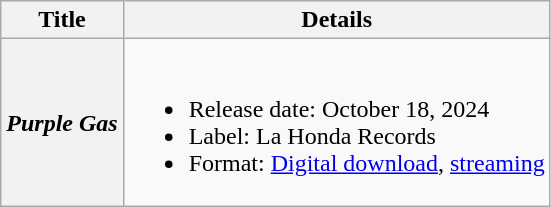<table class="wikitable plainrowheaders">
<tr>
<th scope="col">Title</th>
<th scope="col">Details</th>
</tr>
<tr>
<th scope="row"><em>Purple Gas</em></th>
<td><br><ul><li>Release date: October 18, 2024</li><li>Label: La Honda Records</li><li>Format: <a href='#'>Digital download</a>, <a href='#'>streaming</a></li></ul></td>
</tr>
</table>
